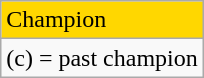<table class="wikitable">
<tr style="background:gold">
<td>Champion</td>
</tr>
<tr>
<td>(c) = past champion</td>
</tr>
</table>
